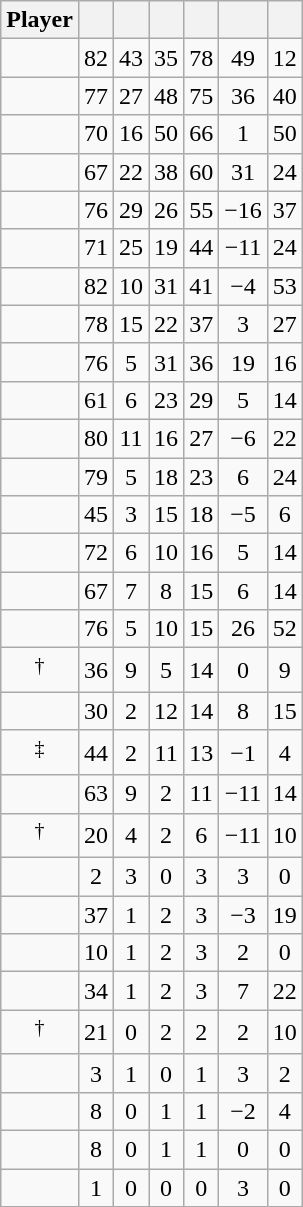<table class="wikitable sortable" style="text-align:center;">
<tr>
<th>Player</th>
<th></th>
<th></th>
<th></th>
<th></th>
<th data-sort-type="number"></th>
<th></th>
</tr>
<tr>
<td></td>
<td>82</td>
<td>43</td>
<td>35</td>
<td>78</td>
<td>49</td>
<td>12</td>
</tr>
<tr>
<td></td>
<td>77</td>
<td>27</td>
<td>48</td>
<td>75</td>
<td>36</td>
<td>40</td>
</tr>
<tr>
<td></td>
<td>70</td>
<td>16</td>
<td>50</td>
<td>66</td>
<td>1</td>
<td>50</td>
</tr>
<tr>
<td></td>
<td>67</td>
<td>22</td>
<td>38</td>
<td>60</td>
<td>31</td>
<td>24</td>
</tr>
<tr>
<td></td>
<td>76</td>
<td>29</td>
<td>26</td>
<td>55</td>
<td>−16</td>
<td>37</td>
</tr>
<tr>
<td></td>
<td>71</td>
<td>25</td>
<td>19</td>
<td>44</td>
<td>−11</td>
<td>24</td>
</tr>
<tr>
<td></td>
<td>82</td>
<td>10</td>
<td>31</td>
<td>41</td>
<td>−4</td>
<td>53</td>
</tr>
<tr>
<td></td>
<td>78</td>
<td>15</td>
<td>22</td>
<td>37</td>
<td>3</td>
<td>27</td>
</tr>
<tr>
<td></td>
<td>76</td>
<td>5</td>
<td>31</td>
<td>36</td>
<td>19</td>
<td>16</td>
</tr>
<tr>
<td></td>
<td>61</td>
<td>6</td>
<td>23</td>
<td>29</td>
<td>5</td>
<td>14</td>
</tr>
<tr>
<td></td>
<td>80</td>
<td>11</td>
<td>16</td>
<td>27</td>
<td>−6</td>
<td>22</td>
</tr>
<tr>
<td></td>
<td>79</td>
<td>5</td>
<td>18</td>
<td>23</td>
<td>6</td>
<td>24</td>
</tr>
<tr>
<td></td>
<td>45</td>
<td>3</td>
<td>15</td>
<td>18</td>
<td>−5</td>
<td>6</td>
</tr>
<tr>
<td></td>
<td>72</td>
<td>6</td>
<td>10</td>
<td>16</td>
<td>5</td>
<td>14</td>
</tr>
<tr>
<td></td>
<td>67</td>
<td>7</td>
<td>8</td>
<td>15</td>
<td>6</td>
<td>14</td>
</tr>
<tr>
<td></td>
<td>76</td>
<td>5</td>
<td>10</td>
<td>15</td>
<td>26</td>
<td>52</td>
</tr>
<tr>
<td><sup>†</sup></td>
<td>36</td>
<td>9</td>
<td>5</td>
<td>14</td>
<td>0</td>
<td>9</td>
</tr>
<tr>
<td></td>
<td>30</td>
<td>2</td>
<td>12</td>
<td>14</td>
<td>8</td>
<td>15</td>
</tr>
<tr>
<td><sup>‡</sup></td>
<td>44</td>
<td>2</td>
<td>11</td>
<td>13</td>
<td>−1</td>
<td>4</td>
</tr>
<tr>
<td></td>
<td>63</td>
<td>9</td>
<td>2</td>
<td>11</td>
<td>−11</td>
<td>14</td>
</tr>
<tr>
<td><sup>†</sup></td>
<td>20</td>
<td>4</td>
<td>2</td>
<td>6</td>
<td>−11</td>
<td>10</td>
</tr>
<tr>
<td></td>
<td>2</td>
<td>3</td>
<td>0</td>
<td>3</td>
<td>3</td>
<td>0</td>
</tr>
<tr>
<td></td>
<td>37</td>
<td>1</td>
<td>2</td>
<td>3</td>
<td>−3</td>
<td>19</td>
</tr>
<tr>
<td></td>
<td>10</td>
<td>1</td>
<td>2</td>
<td>3</td>
<td>2</td>
<td>0</td>
</tr>
<tr>
<td></td>
<td>34</td>
<td>1</td>
<td>2</td>
<td>3</td>
<td>7</td>
<td>22</td>
</tr>
<tr>
<td><sup>†</sup></td>
<td>21</td>
<td>0</td>
<td>2</td>
<td>2</td>
<td>2</td>
<td>10</td>
</tr>
<tr>
<td></td>
<td>3</td>
<td>1</td>
<td>0</td>
<td>1</td>
<td>3</td>
<td>2</td>
</tr>
<tr>
<td></td>
<td>8</td>
<td>0</td>
<td>1</td>
<td>1</td>
<td>−2</td>
<td>4</td>
</tr>
<tr>
<td></td>
<td>8</td>
<td>0</td>
<td>1</td>
<td>1</td>
<td>0</td>
<td>0</td>
</tr>
<tr>
<td></td>
<td>1</td>
<td>0</td>
<td>0</td>
<td>0</td>
<td>3</td>
<td>0</td>
</tr>
</table>
